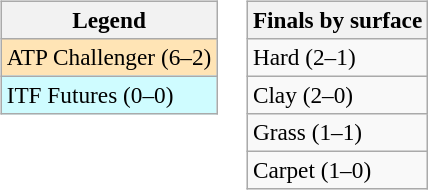<table>
<tr valign=top>
<td><br><table class=wikitable style=font-size:97%>
<tr>
<th>Legend</th>
</tr>
<tr bgcolor=moccasin>
<td>ATP Challenger (6–2)</td>
</tr>
<tr bgcolor=cffcff>
<td>ITF Futures (0–0)</td>
</tr>
</table>
</td>
<td><br><table class=wikitable style=font-size:97%>
<tr>
<th>Finals by surface</th>
</tr>
<tr>
<td>Hard (2–1)</td>
</tr>
<tr>
<td>Clay (2–0)</td>
</tr>
<tr>
<td>Grass (1–1)</td>
</tr>
<tr>
<td>Carpet (1–0)</td>
</tr>
</table>
</td>
</tr>
</table>
